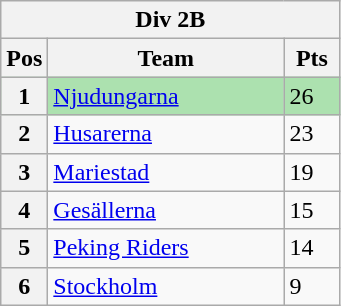<table class="wikitable">
<tr>
<th colspan="3">Div 2B</th>
</tr>
<tr>
<th width=20>Pos</th>
<th width=150>Team</th>
<th width=30>Pts</th>
</tr>
<tr style="background:#ACE1AF;">
<th>1</th>
<td><a href='#'>Njudungarna</a></td>
<td>26</td>
</tr>
<tr>
<th>2</th>
<td><a href='#'>Husarerna</a></td>
<td>23</td>
</tr>
<tr>
<th>3</th>
<td><a href='#'>Mariestad</a></td>
<td>19</td>
</tr>
<tr>
<th>4</th>
<td><a href='#'>Gesällerna</a></td>
<td>15</td>
</tr>
<tr>
<th>5</th>
<td><a href='#'>Peking Riders</a></td>
<td>14</td>
</tr>
<tr>
<th>6</th>
<td><a href='#'>Stockholm</a></td>
<td>9</td>
</tr>
</table>
